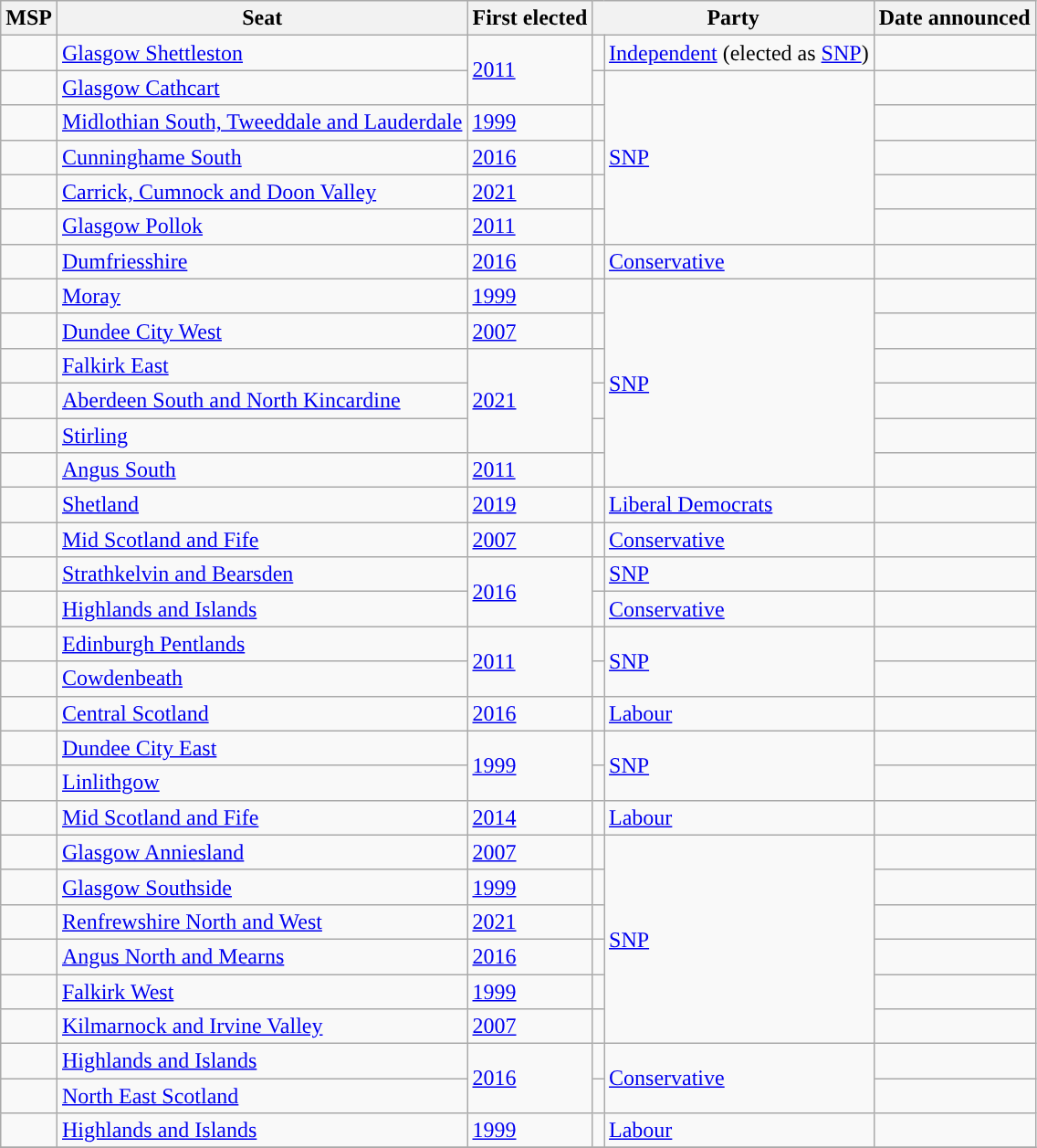<table class="wikitable sortable">
<tr>
<th scope="col">MSP</th>
<th scope="col">Seat</th>
<th scope="col">First elected</th>
<th colspan="2">Party</th>
<th scope="col">Date announced</th>
</tr>
<tr>
<td></td>
<td><a href='#'>Glasgow Shettleston</a></td>
<td rowspan="2"><a href='#'>2011</a></td>
<td width="1"></td>
<td><a href='#'>Independent</a> (elected as <a href='#'>SNP</a>)</td>
<td></td>
</tr>
<tr>
<td></td>
<td><a href='#'>Glasgow Cathcart</a></td>
<td width="1"></td>
<td rowspan="5"><a href='#'>SNP</a></td>
<td></td>
</tr>
<tr>
<td></td>
<td><a href='#'>Midlothian South, Tweeddale and Lauderdale</a></td>
<td><a href='#'>1999</a></td>
<td width="1"></td>
<td></td>
</tr>
<tr>
<td></td>
<td><a href='#'>Cunninghame South</a></td>
<td><a href='#'>2016</a></td>
<td width="1"></td>
<td></td>
</tr>
<tr>
<td></td>
<td><a href='#'>Carrick, Cumnock and Doon Valley</a></td>
<td><a href='#'>2021</a></td>
<td width="1"></td>
<td></td>
</tr>
<tr>
<td></td>
<td><a href='#'>Glasgow Pollok</a></td>
<td><a href='#'>2011</a></td>
<td width="1"></td>
<td></td>
</tr>
<tr>
<td></td>
<td><a href='#'>Dumfriesshire</a></td>
<td><a href='#'>2016</a></td>
<td width="1"></td>
<td><a href='#'>Conservative</a></td>
<td></td>
</tr>
<tr>
<td></td>
<td><a href='#'>Moray</a></td>
<td><a href='#'>1999</a></td>
<td width="1"></td>
<td rowspan="6"><a href='#'>SNP</a></td>
<td></td>
</tr>
<tr>
<td></td>
<td><a href='#'>Dundee City West</a></td>
<td><a href='#'>2007</a></td>
<td width="1"></td>
<td></td>
</tr>
<tr>
<td></td>
<td><a href='#'>Falkirk East</a></td>
<td rowspan="3"><a href='#'>2021</a></td>
<td width="1"></td>
<td></td>
</tr>
<tr>
<td></td>
<td><a href='#'>Aberdeen South and North Kincardine</a></td>
<td width="1"></td>
<td></td>
</tr>
<tr>
<td></td>
<td><a href='#'>Stirling</a></td>
<td width="1"></td>
<td></td>
</tr>
<tr>
<td></td>
<td><a href='#'>Angus South</a></td>
<td><a href='#'>2011</a></td>
<td width="1"></td>
<td></td>
</tr>
<tr>
<td></td>
<td><a href='#'>Shetland</a></td>
<td><a href='#'>2019</a></td>
<td width="1"></td>
<td><a href='#'>Liberal Democrats</a></td>
<td></td>
</tr>
<tr>
<td></td>
<td><a href='#'>Mid Scotland and Fife</a></td>
<td><a href='#'>2007</a></td>
<td width="1"></td>
<td><a href='#'>Conservative</a></td>
<td></td>
</tr>
<tr>
<td></td>
<td><a href='#'>Strathkelvin and Bearsden</a></td>
<td rowspan="2"><a href='#'>2016</a></td>
<td width="1"></td>
<td><a href='#'>SNP</a></td>
<td></td>
</tr>
<tr>
<td></td>
<td><a href='#'>Highlands and Islands</a></td>
<td width="1"></td>
<td><a href='#'>Conservative</a></td>
<td></td>
</tr>
<tr>
<td></td>
<td><a href='#'>Edinburgh Pentlands</a></td>
<td rowspan="2"><a href='#'>2011</a></td>
<td width="1"></td>
<td rowspan="2"><a href='#'>SNP</a></td>
<td></td>
</tr>
<tr>
<td></td>
<td><a href='#'>Cowdenbeath</a></td>
<td width="1"></td>
<td></td>
</tr>
<tr>
<td></td>
<td><a href='#'>Central Scotland</a></td>
<td><a href='#'>2016</a></td>
<td width="1"></td>
<td><a href='#'>Labour</a></td>
<td></td>
</tr>
<tr>
<td></td>
<td><a href='#'>Dundee City East</a></td>
<td rowspan="2"><a href='#'>1999</a></td>
<td width="1"></td>
<td rowspan="2"><a href='#'>SNP</a></td>
<td></td>
</tr>
<tr>
<td></td>
<td><a href='#'>Linlithgow</a></td>
<td width="1"></td>
<td></td>
</tr>
<tr>
<td></td>
<td><a href='#'>Mid Scotland and Fife</a></td>
<td><a href='#'>2014</a></td>
<td width="1"></td>
<td><a href='#'>Labour</a></td>
<td></td>
</tr>
<tr>
<td></td>
<td><a href='#'>Glasgow Anniesland</a></td>
<td><a href='#'>2007</a></td>
<td width="1"></td>
<td rowspan="6"><a href='#'>SNP</a></td>
<td></td>
</tr>
<tr>
<td></td>
<td><a href='#'>Glasgow Southside</a></td>
<td><a href='#'>1999</a></td>
<td width="1"></td>
<td></td>
</tr>
<tr>
<td></td>
<td><a href='#'>Renfrewshire North and West</a></td>
<td><a href='#'>2021</a></td>
<td width="1"></td>
<td></td>
</tr>
<tr>
<td></td>
<td><a href='#'>Angus North and Mearns</a></td>
<td><a href='#'>2016</a></td>
<td width="1"></td>
<td></td>
</tr>
<tr>
<td></td>
<td><a href='#'>Falkirk West</a></td>
<td><a href='#'>1999</a></td>
<td width="1"></td>
<td></td>
</tr>
<tr>
<td></td>
<td><a href='#'>Kilmarnock and Irvine Valley</a></td>
<td><a href='#'>2007</a></td>
<td width="1"></td>
<td></td>
</tr>
<tr>
<td></td>
<td><a href='#'>Highlands and Islands</a></td>
<td rowspan="2"><a href='#'>2016</a></td>
<td width="1"></td>
<td rowspan="2"><a href='#'>Conservative</a></td>
<td></td>
</tr>
<tr>
<td></td>
<td><a href='#'>North East Scotland</a></td>
<td width="1"></td>
<td></td>
</tr>
<tr>
<td></td>
<td><a href='#'>Highlands and Islands</a></td>
<td><a href='#'>1999</a></td>
<td width="1"></td>
<td><a href='#'>Labour</a></td>
<td></td>
</tr>
<tr>
</tr>
</table>
